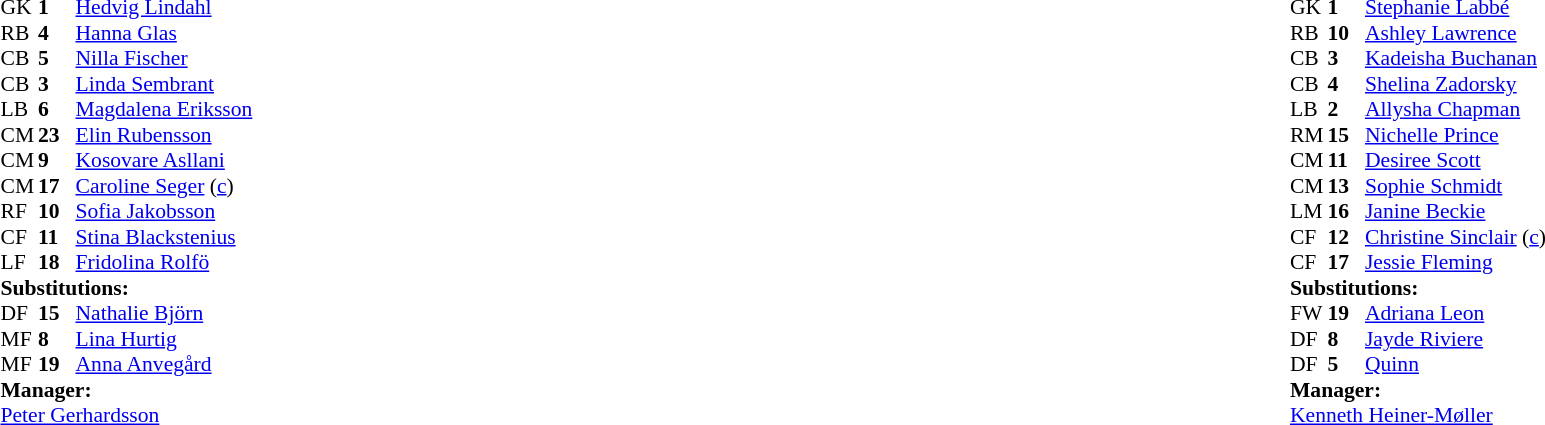<table width="100%">
<tr>
<td valign="top" width="40%"><br><table style="font-size:90%" cellspacing="0" cellpadding="0">
<tr>
<th width=25></th>
<th width=25></th>
</tr>
<tr>
<td>GK</td>
<td><strong>1</strong></td>
<td><a href='#'>Hedvig Lindahl</a></td>
</tr>
<tr>
<td>RB</td>
<td><strong>4</strong></td>
<td><a href='#'>Hanna Glas</a></td>
</tr>
<tr>
<td>CB</td>
<td><strong>5</strong></td>
<td><a href='#'>Nilla Fischer</a></td>
</tr>
<tr>
<td>CB</td>
<td><strong>3</strong></td>
<td><a href='#'>Linda Sembrant</a></td>
</tr>
<tr>
<td>LB</td>
<td><strong>6</strong></td>
<td><a href='#'>Magdalena Eriksson</a></td>
</tr>
<tr>
<td>CM</td>
<td><strong>23</strong></td>
<td><a href='#'>Elin Rubensson</a></td>
<td></td>
<td></td>
</tr>
<tr>
<td>CM</td>
<td><strong>9</strong></td>
<td><a href='#'>Kosovare Asllani</a></td>
<td></td>
</tr>
<tr>
<td>CM</td>
<td><strong>17</strong></td>
<td><a href='#'>Caroline Seger</a> (<a href='#'>c</a>)</td>
</tr>
<tr>
<td>RF</td>
<td><strong>10</strong></td>
<td><a href='#'>Sofia Jakobsson</a></td>
</tr>
<tr>
<td>CF</td>
<td><strong>11</strong></td>
<td><a href='#'>Stina Blackstenius</a></td>
<td></td>
<td></td>
</tr>
<tr>
<td>LF</td>
<td><strong>18</strong></td>
<td><a href='#'>Fridolina Rolfö</a></td>
<td></td>
<td></td>
</tr>
<tr>
<td colspan=3><strong>Substitutions:</strong></td>
</tr>
<tr>
<td>DF</td>
<td><strong>15</strong></td>
<td><a href='#'>Nathalie Björn</a></td>
<td></td>
<td></td>
</tr>
<tr>
<td>MF</td>
<td><strong>8</strong></td>
<td><a href='#'>Lina Hurtig</a></td>
<td></td>
<td></td>
</tr>
<tr>
<td>MF</td>
<td><strong>19</strong></td>
<td><a href='#'>Anna Anvegård</a></td>
<td></td>
<td></td>
</tr>
<tr>
<td colspan=3><strong>Manager:</strong></td>
</tr>
<tr>
<td colspan=3><a href='#'>Peter Gerhardsson</a></td>
</tr>
</table>
</td>
<td valign="top"></td>
<td valign="top" width="50%"><br><table style="font-size:90%; margin:auto" cellspacing="0" cellpadding="0">
<tr>
<th width=25></th>
<th width=25></th>
</tr>
<tr>
<td>GK</td>
<td><strong>1</strong></td>
<td><a href='#'>Stephanie Labbé</a></td>
</tr>
<tr>
<td>RB</td>
<td><strong>10</strong></td>
<td><a href='#'>Ashley Lawrence</a></td>
</tr>
<tr>
<td>CB</td>
<td><strong>3</strong></td>
<td><a href='#'>Kadeisha Buchanan</a></td>
<td></td>
</tr>
<tr>
<td>CB</td>
<td><strong>4</strong></td>
<td><a href='#'>Shelina Zadorsky</a></td>
</tr>
<tr>
<td>LB</td>
<td><strong>2</strong></td>
<td><a href='#'>Allysha Chapman</a></td>
<td></td>
<td></td>
</tr>
<tr>
<td>RM</td>
<td><strong>15</strong></td>
<td><a href='#'>Nichelle Prince</a></td>
<td></td>
<td></td>
</tr>
<tr>
<td>CM</td>
<td><strong>11</strong></td>
<td><a href='#'>Desiree Scott</a></td>
</tr>
<tr>
<td>CM</td>
<td><strong>13</strong></td>
<td><a href='#'>Sophie Schmidt</a></td>
</tr>
<tr>
<td>LM</td>
<td><strong>16</strong></td>
<td><a href='#'>Janine Beckie</a></td>
<td></td>
<td></td>
</tr>
<tr>
<td>CF</td>
<td><strong>12</strong></td>
<td><a href='#'>Christine Sinclair</a> (<a href='#'>c</a>)</td>
</tr>
<tr>
<td>CF</td>
<td><strong>17</strong></td>
<td><a href='#'>Jessie Fleming</a></td>
</tr>
<tr>
<td colspan=3><strong>Substitutions:</strong></td>
</tr>
<tr>
<td>FW</td>
<td><strong>19</strong></td>
<td><a href='#'>Adriana Leon</a></td>
<td></td>
<td></td>
</tr>
<tr>
<td>DF</td>
<td><strong>8</strong></td>
<td><a href='#'>Jayde Riviere</a></td>
<td></td>
<td></td>
</tr>
<tr>
<td>DF</td>
<td><strong>5</strong></td>
<td><a href='#'>Quinn</a></td>
<td></td>
<td></td>
</tr>
<tr>
<td colspan=3><strong>Manager:</strong></td>
</tr>
<tr>
<td colspan=3> <a href='#'>Kenneth Heiner-Møller</a></td>
</tr>
</table>
</td>
</tr>
</table>
